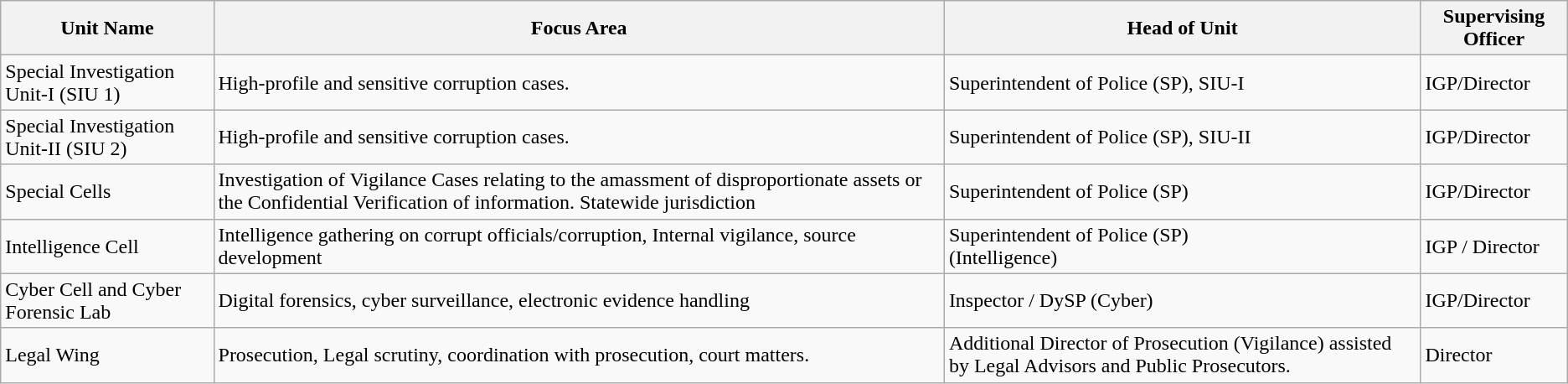<table class="wikitable">
<tr>
<th>Unit Name</th>
<th>Focus Area</th>
<th>Head of Unit</th>
<th>Supervising Officer</th>
</tr>
<tr>
<td>Special Investigation Unit-I (SIU 1)</td>
<td>High-profile and sensitive corruption cases.</td>
<td>Superintendent of Police (SP), SIU-I</td>
<td>IGP/Director</td>
</tr>
<tr>
<td>Special Investigation Unit-II (SIU 2)</td>
<td>High-profile and sensitive corruption cases.</td>
<td>Superintendent of Police (SP), SIU-II</td>
<td>IGP/Director</td>
</tr>
<tr>
<td>Special Cells<br></td>
<td>Investigation of Vigilance Cases relating to the amassment of disproportionate assets or the Confidential Verification of information. Statewide jurisdiction</td>
<td>Superintendent of Police (SP)</td>
<td>IGP/Director</td>
</tr>
<tr>
<td>Intelligence Cell<br></td>
<td>Intelligence gathering on corrupt officials/corruption, Internal vigilance, source development</td>
<td>Superintendent of Police (SP)<br>(Intelligence)</td>
<td>IGP / Director</td>
</tr>
<tr>
<td>Cyber Cell and Cyber Forensic Lab</td>
<td>Digital forensics, cyber surveillance, electronic evidence handling</td>
<td>Inspector / DySP (Cyber)</td>
<td>IGP/Director</td>
</tr>
<tr>
<td>Legal Wing</td>
<td>Prosecution, Legal scrutiny, coordination with prosecution, court matters.</td>
<td>Additional Director of Prosecution (Vigilance) assisted by Legal Advisors and Public Prosecutors.</td>
<td>Director</td>
</tr>
</table>
